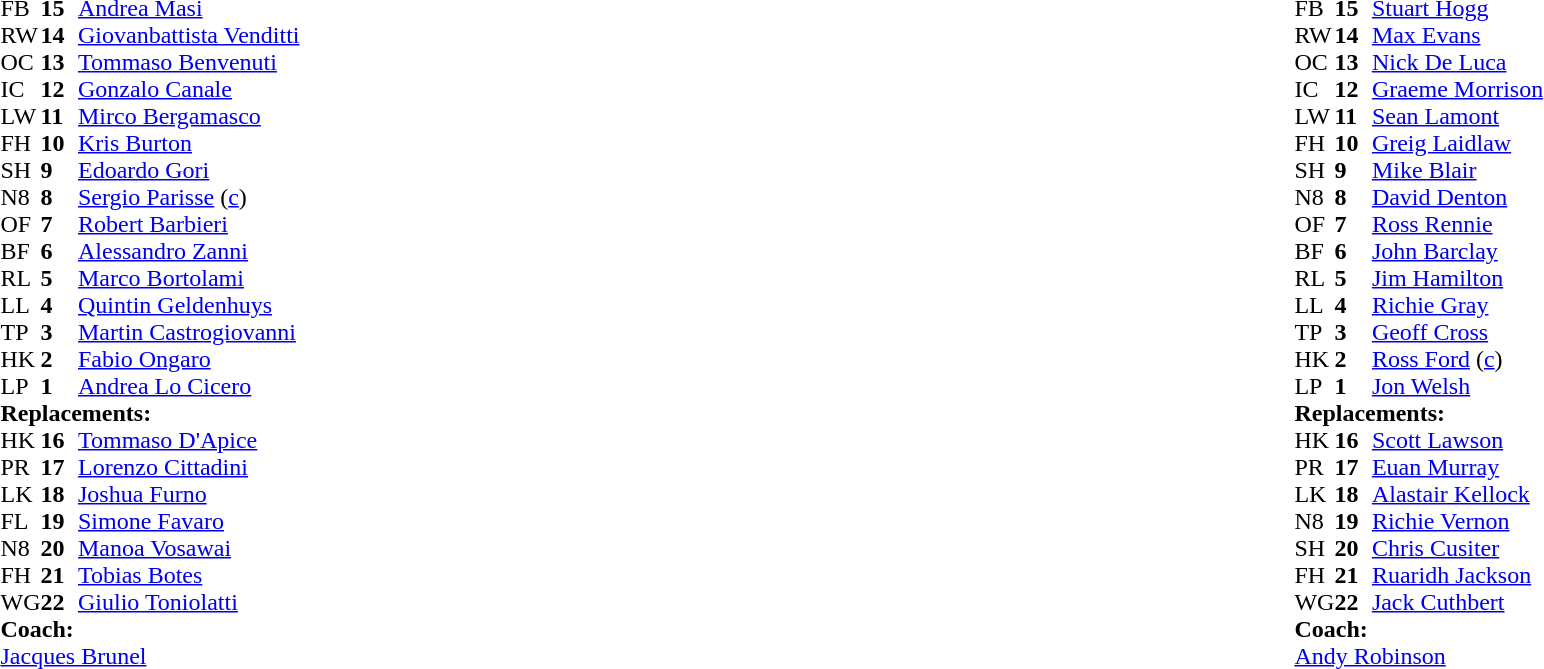<table width="100%">
<tr>
<td valign="top" width="50%"><br><table cellspacing="0" cellpadding="0">
<tr>
<th width="25"></th>
<th width="25"></th>
</tr>
<tr>
<td>FB</td>
<td><strong>15</strong></td>
<td><a href='#'>Andrea Masi</a></td>
</tr>
<tr>
<td>RW</td>
<td><strong>14</strong></td>
<td><a href='#'>Giovanbattista Venditti</a></td>
</tr>
<tr>
<td>OC</td>
<td><strong>13</strong></td>
<td><a href='#'>Tommaso Benvenuti</a></td>
</tr>
<tr>
<td>IC</td>
<td><strong>12</strong></td>
<td><a href='#'>Gonzalo Canale</a></td>
<td></td>
<td></td>
</tr>
<tr>
<td>LW</td>
<td><strong>11</strong></td>
<td><a href='#'>Mirco Bergamasco</a></td>
</tr>
<tr>
<td>FH</td>
<td><strong>10</strong></td>
<td><a href='#'>Kris Burton</a></td>
</tr>
<tr>
<td>SH</td>
<td><strong>9</strong></td>
<td><a href='#'>Edoardo Gori</a></td>
<td></td>
<td></td>
</tr>
<tr>
<td>N8</td>
<td><strong>8</strong></td>
<td><a href='#'>Sergio Parisse</a> (<a href='#'>c</a>)</td>
</tr>
<tr>
<td>OF</td>
<td><strong>7</strong></td>
<td><a href='#'>Robert Barbieri</a></td>
<td></td>
<td></td>
</tr>
<tr>
<td>BF</td>
<td><strong>6</strong></td>
<td><a href='#'>Alessandro Zanni</a></td>
<td></td>
</tr>
<tr>
<td>RL</td>
<td><strong>5</strong></td>
<td><a href='#'>Marco Bortolami</a></td>
</tr>
<tr>
<td>LL</td>
<td><strong>4</strong></td>
<td><a href='#'>Quintin Geldenhuys</a></td>
<td></td>
<td></td>
</tr>
<tr>
<td>TP</td>
<td><strong>3</strong></td>
<td><a href='#'>Martin Castrogiovanni</a></td>
<td></td>
<td></td>
<td></td>
</tr>
<tr>
<td>HK</td>
<td><strong>2</strong></td>
<td><a href='#'>Fabio Ongaro</a></td>
<td></td>
<td></td>
</tr>
<tr>
<td>LP</td>
<td><strong>1</strong></td>
<td><a href='#'>Andrea Lo Cicero</a></td>
<td></td>
<td></td>
<td></td>
</tr>
<tr>
<td colspan=3><strong>Replacements:</strong></td>
</tr>
<tr>
<td>HK</td>
<td><strong>16</strong></td>
<td><a href='#'>Tommaso D'Apice</a></td>
<td></td>
<td></td>
</tr>
<tr>
<td>PR</td>
<td><strong>17</strong></td>
<td><a href='#'>Lorenzo Cittadini</a></td>
<td></td>
<td></td>
</tr>
<tr>
<td>LK</td>
<td><strong>18</strong></td>
<td><a href='#'>Joshua Furno</a></td>
<td></td>
<td></td>
</tr>
<tr>
<td>FL</td>
<td><strong>19</strong></td>
<td><a href='#'>Simone Favaro</a></td>
<td></td>
<td></td>
<td></td>
</tr>
<tr>
<td>N8</td>
<td><strong>20</strong></td>
<td><a href='#'>Manoa Vosawai</a></td>
<td></td>
<td></td>
</tr>
<tr>
<td>FH</td>
<td><strong>21</strong></td>
<td><a href='#'>Tobias Botes</a></td>
<td></td>
<td></td>
<td></td>
</tr>
<tr>
<td>WG</td>
<td><strong>22</strong></td>
<td><a href='#'>Giulio Toniolatti</a></td>
<td></td>
<td></td>
</tr>
<tr>
<td colspan="4"><strong>Coach:</strong></td>
</tr>
<tr>
<td colspan="4"> <a href='#'>Jacques Brunel</a></td>
</tr>
</table>
</td>
<td valign="top"></td>
<td valign="top" width="50%"><br><table cellspacing="0" cellpadding="0" align="center">
<tr>
<th width="25"></th>
<th width="25"></th>
</tr>
<tr>
<td>FB</td>
<td><strong>15</strong></td>
<td><a href='#'>Stuart Hogg</a></td>
</tr>
<tr>
<td>RW</td>
<td><strong>14</strong></td>
<td><a href='#'>Max Evans</a></td>
</tr>
<tr>
<td>OC</td>
<td><strong>13</strong></td>
<td><a href='#'>Nick De Luca</a></td>
<td></td>
</tr>
<tr>
<td>IC</td>
<td><strong>12</strong></td>
<td><a href='#'>Graeme Morrison</a></td>
</tr>
<tr>
<td>LW</td>
<td><strong>11</strong></td>
<td><a href='#'>Sean Lamont</a></td>
</tr>
<tr>
<td>FH</td>
<td><strong>10</strong></td>
<td><a href='#'>Greig Laidlaw</a></td>
<td></td>
<td></td>
</tr>
<tr>
<td>SH</td>
<td><strong>9</strong></td>
<td><a href='#'>Mike Blair</a></td>
</tr>
<tr>
<td>N8</td>
<td><strong>8</strong></td>
<td><a href='#'>David Denton</a></td>
</tr>
<tr>
<td>OF</td>
<td><strong>7</strong></td>
<td><a href='#'>Ross Rennie</a></td>
</tr>
<tr>
<td>BF</td>
<td><strong>6</strong></td>
<td><a href='#'>John Barclay</a></td>
<td></td>
<td></td>
</tr>
<tr>
<td>RL</td>
<td><strong>5</strong></td>
<td><a href='#'>Jim Hamilton</a></td>
<td></td>
</tr>
<tr>
<td>LL</td>
<td><strong>4</strong></td>
<td><a href='#'>Richie Gray</a></td>
<td></td>
<td></td>
</tr>
<tr>
<td>TP</td>
<td><strong>3</strong></td>
<td><a href='#'>Geoff Cross</a></td>
<td></td>
<td></td>
</tr>
<tr>
<td>HK</td>
<td><strong>2</strong></td>
<td><a href='#'>Ross Ford</a> (<a href='#'>c</a>)</td>
</tr>
<tr>
<td>LP</td>
<td><strong>1</strong></td>
<td><a href='#'>Jon Welsh</a></td>
</tr>
<tr>
<td colspan=3><strong>Replacements:</strong></td>
</tr>
<tr>
<td>HK</td>
<td><strong>16</strong></td>
<td><a href='#'>Scott Lawson</a></td>
</tr>
<tr>
<td>PR</td>
<td><strong>17</strong></td>
<td><a href='#'>Euan Murray</a></td>
<td></td>
<td></td>
</tr>
<tr>
<td>LK</td>
<td><strong>18</strong></td>
<td><a href='#'>Alastair Kellock</a></td>
<td></td>
<td></td>
</tr>
<tr>
<td>N8</td>
<td><strong>19</strong></td>
<td><a href='#'>Richie Vernon</a></td>
<td></td>
<td></td>
</tr>
<tr>
<td>SH</td>
<td><strong>20</strong></td>
<td><a href='#'>Chris Cusiter</a></td>
</tr>
<tr>
<td>FH</td>
<td><strong>21</strong></td>
<td><a href='#'>Ruaridh Jackson</a></td>
<td></td>
<td></td>
</tr>
<tr>
<td>WG</td>
<td><strong>22</strong></td>
<td><a href='#'>Jack Cuthbert</a></td>
</tr>
<tr>
<td colspan="4"><strong>Coach:</strong></td>
</tr>
<tr>
<td colspan="4"> <a href='#'>Andy Robinson</a></td>
</tr>
</table>
</td>
</tr>
</table>
